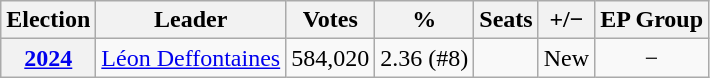<table class="wikitable"style="text-align:center">
<tr>
<th>Election</th>
<th>Leader</th>
<th>Votes</th>
<th>%</th>
<th>Seats</th>
<th>+/−</th>
<th>EP Group</th>
</tr>
<tr>
<th><a href='#'>2024</a></th>
<td><a href='#'>Léon Deffontaines</a></td>
<td>584,020</td>
<td>2.36 (#8)</td>
<td></td>
<td>New</td>
<td>−</td>
</tr>
</table>
